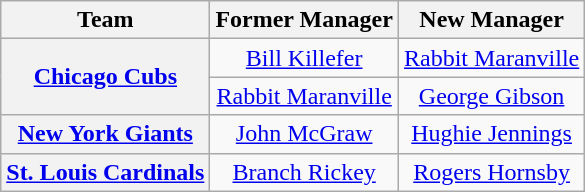<table class="wikitable plainrowheaders" style="text-align:center;">
<tr>
<th>Team</th>
<th>Former Manager</th>
<th>New Manager</th>
</tr>
<tr>
<th rowspan="2" scope="row" style="text-align:center;"><a href='#'>Chicago Cubs</a></th>
<td><a href='#'>Bill Killefer</a></td>
<td><a href='#'>Rabbit Maranville</a></td>
</tr>
<tr>
<td><a href='#'>Rabbit Maranville</a></td>
<td><a href='#'>George Gibson</a></td>
</tr>
<tr>
<th scope="row" style="text-align:center;"><a href='#'>New York Giants</a></th>
<td><a href='#'>John McGraw</a></td>
<td><a href='#'>Hughie Jennings</a></td>
</tr>
<tr>
<th scope="row" style="text-align:center;"><a href='#'>St. Louis Cardinals</a></th>
<td><a href='#'>Branch Rickey</a></td>
<td><a href='#'>Rogers Hornsby</a></td>
</tr>
</table>
